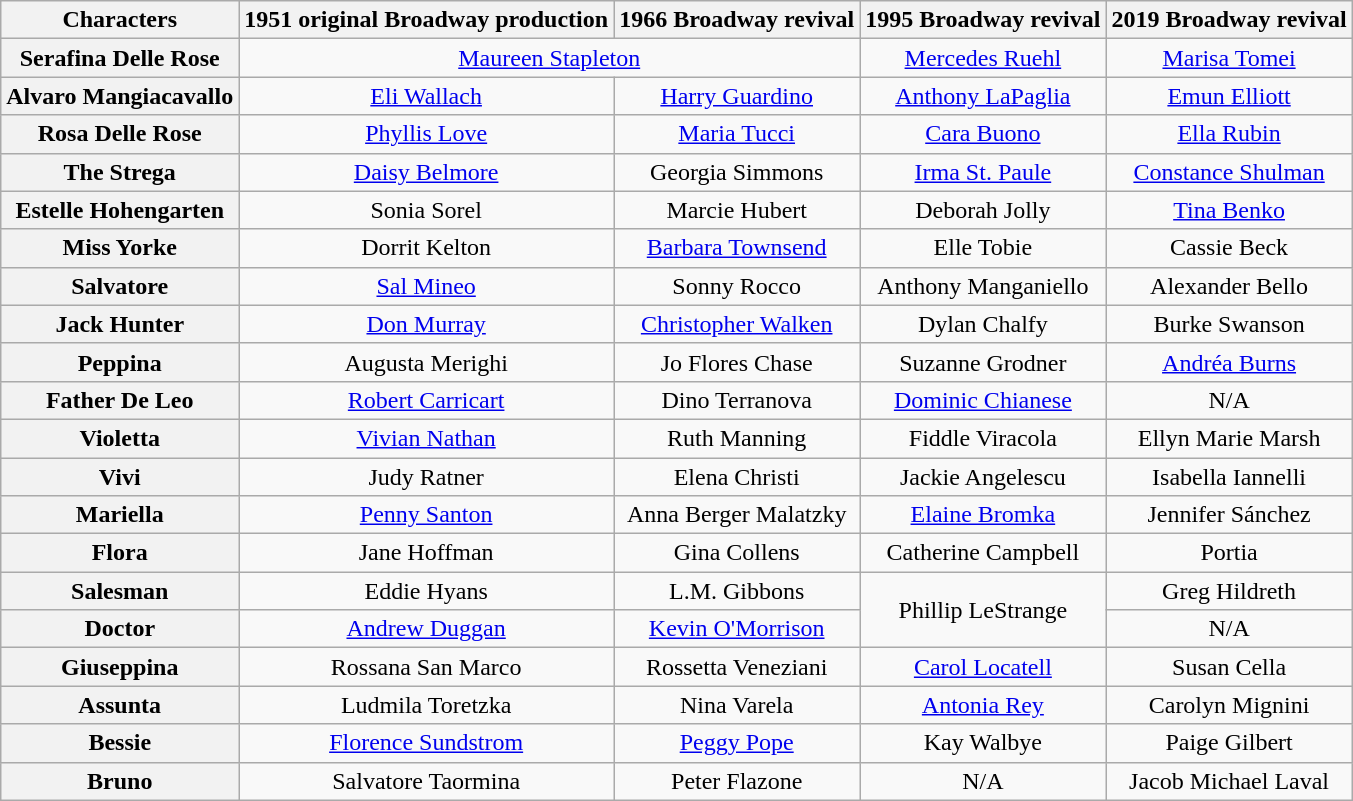<table class="wikitable" style="width:1000;">
<tr>
<th>Characters</th>
<th>1951 original Broadway production</th>
<th>1966 Broadway revival</th>
<th>1995 Broadway revival</th>
<th>2019 Broadway revival</th>
</tr>
<tr>
<th>Serafina Delle Rose</th>
<td colspan="2" align="center"><a href='#'>Maureen Stapleton</a></td>
<td colspan="1" align="center"><a href='#'>Mercedes Ruehl</a></td>
<td colspan="1" align="center"><a href='#'>Marisa Tomei</a></td>
</tr>
<tr>
<th>Alvaro Mangiacavallo</th>
<td colspan="1" align="center"><a href='#'>Eli Wallach</a></td>
<td colspan="1" align="center"><a href='#'>Harry Guardino</a></td>
<td colspan="1" align="center"><a href='#'>Anthony LaPaglia</a></td>
<td colspan="1" align="center"><a href='#'>Emun Elliott</a></td>
</tr>
<tr>
<th>Rosa Delle Rose</th>
<td colspan="1" align="center"><a href='#'>Phyllis Love</a></td>
<td colspan="1" align="center"><a href='#'>Maria Tucci</a></td>
<td colspan="1" align="center"><a href='#'>Cara Buono</a></td>
<td colspan="1" align="center"><a href='#'>Ella Rubin</a></td>
</tr>
<tr>
<th>The Strega</th>
<td colspan="1" align="center"><a href='#'>Daisy Belmore</a></td>
<td colspan="1" align="center">Georgia Simmons</td>
<td colspan="1" align="center"><a href='#'>Irma St. Paule</a></td>
<td colspan="1" align="center"><a href='#'>Constance Shulman</a></td>
</tr>
<tr>
<th>Estelle Hohengarten</th>
<td colspan="1" align="center">Sonia Sorel</td>
<td colspan="1" align="center">Marcie Hubert</td>
<td colspan="1" align="center">Deborah Jolly</td>
<td colspan="1" align="center"><a href='#'>Tina Benko</a></td>
</tr>
<tr>
<th>Miss Yorke</th>
<td colspan="1" align="center">Dorrit Kelton</td>
<td colspan="1" align="center"><a href='#'>Barbara Townsend</a></td>
<td colspan="1" align="center">Elle Tobie</td>
<td colspan="1" align="center">Cassie Beck</td>
</tr>
<tr>
<th>Salvatore</th>
<td colspan="1" align="center"><a href='#'>Sal Mineo</a></td>
<td colspan="1" align="center">Sonny Rocco</td>
<td colspan="1" align="center">Anthony Manganiello</td>
<td colspan="1" align="center">Alexander Bello</td>
</tr>
<tr>
<th>Jack Hunter</th>
<td colspan="1" align="center"><a href='#'>Don Murray</a></td>
<td colspan="1" align="center"><a href='#'>Christopher Walken</a></td>
<td colspan="1" align="center">Dylan Chalfy</td>
<td colspan="1" align="center">Burke Swanson</td>
</tr>
<tr>
<th>Peppina</th>
<td colspan="1" align="center">Augusta Merighi</td>
<td colspan="1" align="center">Jo Flores Chase</td>
<td colspan="1" align="center">Suzanne Grodner</td>
<td colspan="1" align="center"><a href='#'>Andréa Burns</a></td>
</tr>
<tr>
<th>Father De Leo</th>
<td colspan="1" align="center"><a href='#'>Robert Carricart</a></td>
<td colspan="1" align="center">Dino Terranova</td>
<td colspan="1" align="center"><a href='#'>Dominic Chianese</a></td>
<td colspan="1" align="center">N/A</td>
</tr>
<tr>
<th>Violetta</th>
<td colspan="1" align="center"><a href='#'>Vivian Nathan</a></td>
<td colspan="1" align="center">Ruth Manning</td>
<td colspan="1" align="center">Fiddle Viracola</td>
<td colspan="1" align="center">Ellyn Marie Marsh</td>
</tr>
<tr>
<th>Vivi</th>
<td colspan="1" align="center">Judy Ratner</td>
<td colspan="1" align="center">Elena Christi</td>
<td colspan="1" align="center">Jackie Angelescu</td>
<td colspan="1" align="center">Isabella Iannelli</td>
</tr>
<tr>
<th>Mariella</th>
<td colspan="1" align="center"><a href='#'>Penny Santon</a></td>
<td colspan="1" align="center">Anna Berger Malatzky</td>
<td colspan="1" align="center"><a href='#'>Elaine Bromka</a></td>
<td colspan="1" align="center">Jennifer Sánchez</td>
</tr>
<tr>
<th>Flora</th>
<td colspan="1" align="center">Jane Hoffman</td>
<td colspan="1" align="center">Gina Collens</td>
<td colspan="1" align="center">Catherine Campbell</td>
<td colspan="1" align="center">Portia</td>
</tr>
<tr>
<th>Salesman</th>
<td colspan="1" align="center">Eddie Hyans</td>
<td colspan="1" align="center">L.M. Gibbons</td>
<td colspan="1" rowspan="2" align="center">Phillip LeStrange</td>
<td colspan="1" align="center">Greg Hildreth</td>
</tr>
<tr>
<th>Doctor</th>
<td colspan="1" align="center"><a href='#'>Andrew Duggan</a></td>
<td colspan="1" align="center"><a href='#'>Kevin O'Morrison</a></td>
<td colspan="1" align="center">N/A</td>
</tr>
<tr>
<th>Giuseppina</th>
<td colspan="1" align="center">Rossana San Marco</td>
<td colspan="1" align="center">Rossetta Veneziani</td>
<td colspan="1" align="center"><a href='#'>Carol Locatell</a></td>
<td colspan="1" align="center">Susan Cella</td>
</tr>
<tr>
<th>Assunta</th>
<td colspan="1" align="center">Ludmila Toretzka</td>
<td colspan="1" align="center">Nina Varela</td>
<td colspan="1" align="center"><a href='#'>Antonia Rey</a></td>
<td colspan="1" align="center">Carolyn Mignini</td>
</tr>
<tr>
<th>Bessie</th>
<td colspan="1" align="center"><a href='#'>Florence Sundstrom</a></td>
<td colspan="1" align="center"><a href='#'>Peggy Pope</a></td>
<td colspan="1" align="center">Kay Walbye</td>
<td colspan="1" align="center">Paige Gilbert</td>
</tr>
<tr>
<th>Bruno</th>
<td colspan="1" align="center">Salvatore Taormina</td>
<td colspan="1" align="center">Peter Flazone</td>
<td colspan="1" align="center">N/A</td>
<td colspan="1" align="center">Jacob Michael Laval</td>
</tr>
</table>
